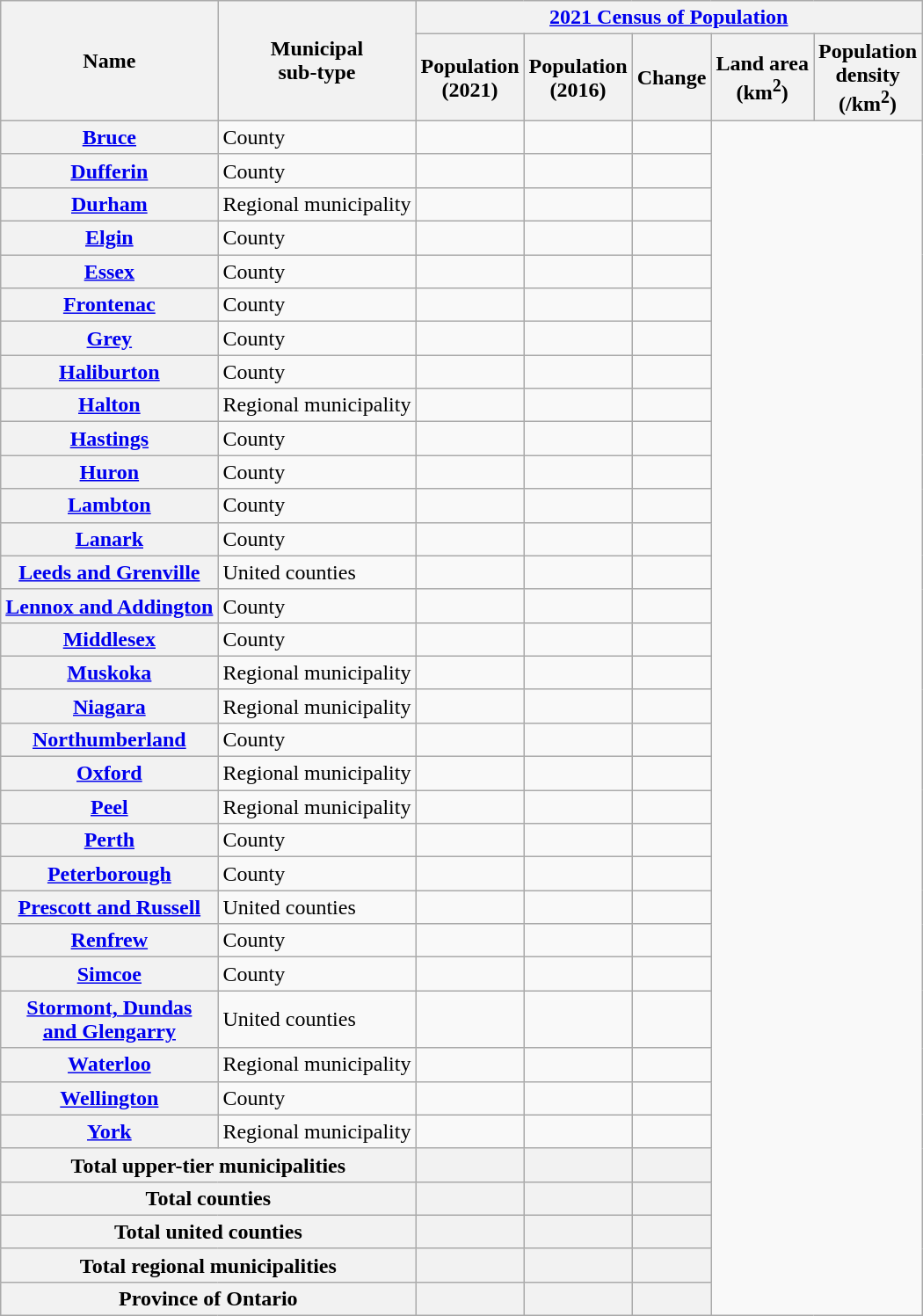<table class="wikitable sortable sticky-header-multi" style=text-align:center" style="margin:1em auto;">
<tr>
<th scope="col" rowspan=2>Name</th>
<th scope="col" rowspan=2>Municipal<br>sub-type</th>
<th scope="colgroup" colspan=5><a href='#'>2021 Census of Population</a></th>
</tr>
<tr>
<th scope="col">Population<br>(2021)</th>
<th scope="col">Population<br>(2016)</th>
<th scope="col">Change<br></th>
<th scope="col">Land area<br>(km<sup>2</sup>)</th>
<th scope="col" data-sort-type="number">Population<br>density<br>(/km<sup>2</sup>)</th>
</tr>
<tr>
<th scope="row"><a href='#'>Bruce</a></th>
<td>County</td>
<td></td>
<td align=right></td>
<td align=right></td>
</tr>
<tr>
<th scope="row"><a href='#'>Dufferin</a></th>
<td>County</td>
<td></td>
<td align=right></td>
<td align=right></td>
</tr>
<tr>
<th scope="row"><a href='#'>Durham</a></th>
<td>Regional municipality</td>
<td></td>
<td align=right></td>
<td align=right></td>
</tr>
<tr>
<th scope="row"><a href='#'>Elgin</a></th>
<td>County</td>
<td></td>
<td align=right></td>
<td align=right></td>
</tr>
<tr>
<th scope="row"><a href='#'>Essex</a></th>
<td>County</td>
<td></td>
<td align=right></td>
<td align=right></td>
</tr>
<tr>
<th scope="row"><a href='#'>Frontenac</a></th>
<td>County</td>
<td></td>
<td align=right></td>
<td align=right></td>
</tr>
<tr>
<th scope="row"><a href='#'>Grey</a></th>
<td>County</td>
<td></td>
<td align=right></td>
<td align=right></td>
</tr>
<tr>
<th scope="row"><a href='#'>Haliburton</a></th>
<td>County</td>
<td></td>
<td align=right></td>
<td align=right></td>
</tr>
<tr>
<th scope="row"><a href='#'>Halton</a></th>
<td>Regional municipality</td>
<td></td>
<td align=right></td>
<td align=right></td>
</tr>
<tr>
<th scope="row"><a href='#'>Hastings</a></th>
<td>County</td>
<td></td>
<td align=right></td>
<td align=right></td>
</tr>
<tr>
<th scope="row"><a href='#'>Huron</a></th>
<td>County</td>
<td></td>
<td align=right></td>
<td align=right></td>
</tr>
<tr>
<th scope="row"><a href='#'>Lambton</a></th>
<td>County</td>
<td></td>
<td align=right></td>
<td align=right></td>
</tr>
<tr>
<th scope="row"><a href='#'>Lanark</a></th>
<td>County</td>
<td></td>
<td align=right></td>
<td align=right></td>
</tr>
<tr>
<th scope="row"><a href='#'>Leeds and Grenville</a></th>
<td>United counties</td>
<td></td>
<td align=right></td>
<td align=right></td>
</tr>
<tr>
<th scope="row"><a href='#'>Lennox and Addington</a></th>
<td>County</td>
<td></td>
<td align=right></td>
<td align=right></td>
</tr>
<tr>
<th scope="row"><a href='#'>Middlesex</a></th>
<td>County</td>
<td></td>
<td align=right></td>
<td align=right></td>
</tr>
<tr>
<th scope="row"><a href='#'>Muskoka</a></th>
<td>Regional municipality</td>
<td></td>
<td align=right></td>
<td align=right></td>
</tr>
<tr>
<th scope="row"><a href='#'>Niagara</a></th>
<td>Regional municipality</td>
<td></td>
<td align=right></td>
<td align=right></td>
</tr>
<tr>
<th scope="row"><a href='#'>Northumberland</a></th>
<td>County</td>
<td></td>
<td align=right></td>
<td align=right></td>
</tr>
<tr>
<th scope="row"><a href='#'>Oxford</a></th>
<td>Regional municipality</td>
<td></td>
<td align=right></td>
<td align=right></td>
</tr>
<tr>
<th scope="row"><a href='#'>Peel</a></th>
<td>Regional municipality</td>
<td></td>
<td align=right></td>
<td align=right></td>
</tr>
<tr>
<th scope="row"><a href='#'>Perth</a></th>
<td>County</td>
<td></td>
<td align=right></td>
<td align=right></td>
</tr>
<tr>
<th scope="row"><a href='#'>Peterborough</a></th>
<td>County</td>
<td></td>
<td align=right></td>
<td align=right></td>
</tr>
<tr>
<th scope="row"><a href='#'>Prescott and Russell</a></th>
<td>United counties</td>
<td></td>
<td align=right></td>
<td align=right></td>
</tr>
<tr>
<th scope="row"><a href='#'>Renfrew</a></th>
<td>County</td>
<td></td>
<td align=right></td>
<td align=right></td>
</tr>
<tr>
<th scope="row"><a href='#'>Simcoe</a></th>
<td>County</td>
<td></td>
<td align=right></td>
<td align=right></td>
</tr>
<tr>
<th scope="row"><a href='#'>Stormont, Dundas<br>and Glengarry</a></th>
<td>United counties</td>
<td></td>
<td align=right></td>
<td align=right></td>
</tr>
<tr>
<th scope="row"><a href='#'>Waterloo</a></th>
<td>Regional municipality</td>
<td></td>
<td align=right></td>
<td align=right></td>
</tr>
<tr>
<th scope="row"><a href='#'>Wellington</a></th>
<td>County</td>
<td></td>
<td align=right></td>
<td align=right></td>
</tr>
<tr>
<th scope="row"><a href='#'>York</a></th>
<td>Regional municipality</td>
<td></td>
<td align=right></td>
<td align=right></td>
</tr>
<tr class="sortbottom" align="center" style="background-color:#f2f2f2">
<th scope="row" style="text-align:center" colspan="2"><strong>Total upper-tier municipalities</strong></th>
<td></td>
<td align="right"><strong></strong></td>
<td align="right"><strong></strong></td>
</tr>
<tr class="sortbottom" align="center" style="background-color:#f2f2f2">
<th scope="row" style="text-align:center" colspan="2"><strong>Total counties</strong></th>
<td></td>
<td align="right"><strong></strong></td>
<td align="right"><strong></strong></td>
</tr>
<tr class="sortbottom" align="center" style="background-color:#f2f2f2">
<th scope="row" style="text-align:center" colspan="2"><strong>Total united counties</strong></th>
<td></td>
<td align="right"><strong></strong></td>
<td align="right"><strong></strong></td>
</tr>
<tr class="sortbottom" align="center" style="background-color:#f2f2f2">
<th scope="row" style="text-align:center" colspan="2"><strong>Total regional municipalities</strong></th>
<td></td>
<td align="right"><strong></strong></td>
<td align="right"><strong></strong></td>
</tr>
<tr class="sortbottom" align="center" style="background-color:#f2f2f2">
<th scope="row" style="text-align:center" colspan="2"><strong>Province of Ontario</strong></th>
<td></td>
<td align="right"><strong></strong></td>
<td align="right"><strong></strong></td>
</tr>
</table>
